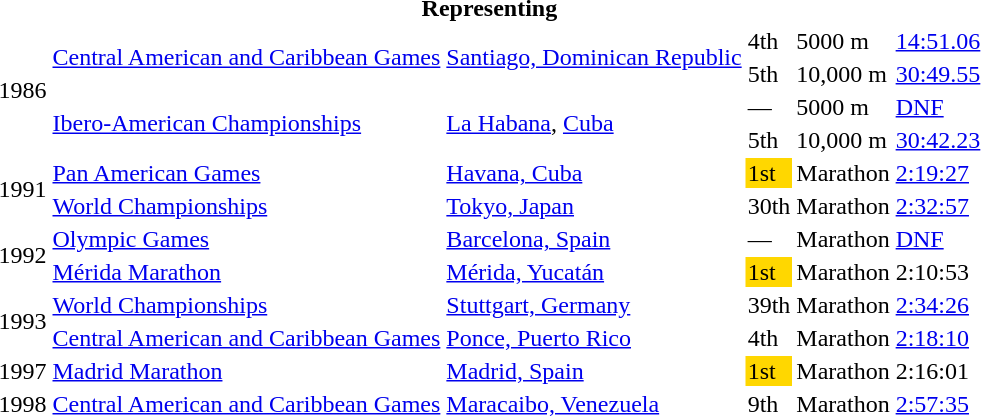<table>
<tr>
<th colspan="6">Representing </th>
</tr>
<tr>
<td rowspan=4>1986</td>
<td rowspan=2><a href='#'>Central American and Caribbean Games</a></td>
<td rowspan=2><a href='#'>Santiago, Dominican Republic</a></td>
<td>4th</td>
<td>5000 m</td>
<td><a href='#'>14:51.06</a></td>
</tr>
<tr>
<td>5th</td>
<td>10,000 m</td>
<td><a href='#'>30:49.55</a></td>
</tr>
<tr>
<td rowspan=2><a href='#'>Ibero-American Championships</a></td>
<td rowspan=2><a href='#'>La Habana</a>, <a href='#'>Cuba</a></td>
<td>—</td>
<td>5000 m</td>
<td><a href='#'>DNF</a></td>
</tr>
<tr>
<td>5th</td>
<td>10,000 m</td>
<td><a href='#'>30:42.23</a></td>
</tr>
<tr>
<td rowspan=2>1991</td>
<td><a href='#'>Pan American Games</a></td>
<td><a href='#'>Havana, Cuba</a></td>
<td bgcolor="gold">1st</td>
<td>Marathon</td>
<td><a href='#'>2:19:27</a></td>
</tr>
<tr>
<td><a href='#'>World Championships</a></td>
<td><a href='#'>Tokyo, Japan</a></td>
<td>30th</td>
<td>Marathon</td>
<td><a href='#'>2:32:57</a></td>
</tr>
<tr>
<td rowspan=2>1992</td>
<td><a href='#'>Olympic Games</a></td>
<td><a href='#'>Barcelona, Spain</a></td>
<td>—</td>
<td>Marathon</td>
<td><a href='#'>DNF</a></td>
</tr>
<tr>
<td><a href='#'>Mérida Marathon</a></td>
<td><a href='#'>Mérida, Yucatán</a></td>
<td bgcolor="gold">1st</td>
<td>Marathon</td>
<td>2:10:53</td>
</tr>
<tr>
<td rowspan=2>1993</td>
<td><a href='#'>World Championships</a></td>
<td><a href='#'>Stuttgart, Germany</a></td>
<td>39th</td>
<td>Marathon</td>
<td><a href='#'>2:34:26</a></td>
</tr>
<tr>
<td><a href='#'>Central American and Caribbean Games</a></td>
<td><a href='#'>Ponce, Puerto Rico</a></td>
<td>4th</td>
<td>Marathon</td>
<td><a href='#'>2:18:10</a></td>
</tr>
<tr>
<td>1997</td>
<td><a href='#'>Madrid Marathon</a></td>
<td><a href='#'>Madrid, Spain</a></td>
<td bgcolor="gold">1st</td>
<td>Marathon</td>
<td>2:16:01</td>
</tr>
<tr>
<td>1998</td>
<td><a href='#'>Central American and Caribbean Games</a></td>
<td><a href='#'>Maracaibo, Venezuela</a></td>
<td>9th</td>
<td>Marathon</td>
<td><a href='#'>2:57:35</a></td>
</tr>
</table>
